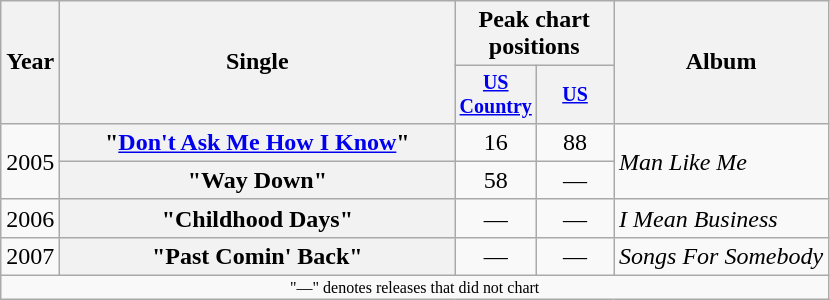<table class="wikitable plainrowheaders" style="text-align:center;">
<tr>
<th rowspan="2">Year</th>
<th rowspan="2" style="width:16em;">Single</th>
<th colspan="2">Peak chart<br>positions</th>
<th rowspan="2">Album</th>
</tr>
<tr style="font-size:smaller;">
<th style="width:45px;"><a href='#'>US Country</a></th>
<th style="width:45px;"><a href='#'>US</a></th>
</tr>
<tr>
<td rowspan="2">2005</td>
<th scope="row">"<a href='#'>Don't Ask Me How I Know</a>"</th>
<td>16</td>
<td>88</td>
<td style="text-align:left;" rowspan="2"><em>Man Like Me</em></td>
</tr>
<tr>
<th scope="row">"Way Down"</th>
<td>58</td>
<td>—</td>
</tr>
<tr>
<td>2006</td>
<th scope="row">"Childhood Days"</th>
<td>—</td>
<td>—</td>
<td style="text-align:left;"><em>I Mean Business</em></td>
</tr>
<tr>
<td>2007</td>
<th scope="row">"Past Comin' Back"</th>
<td>—</td>
<td>—</td>
<td style="text-align:left;"><em>Songs For Somebody</em></td>
</tr>
<tr>
<td colspan="5" style="font-size:8pt">"—" denotes releases that did not chart</td>
</tr>
</table>
